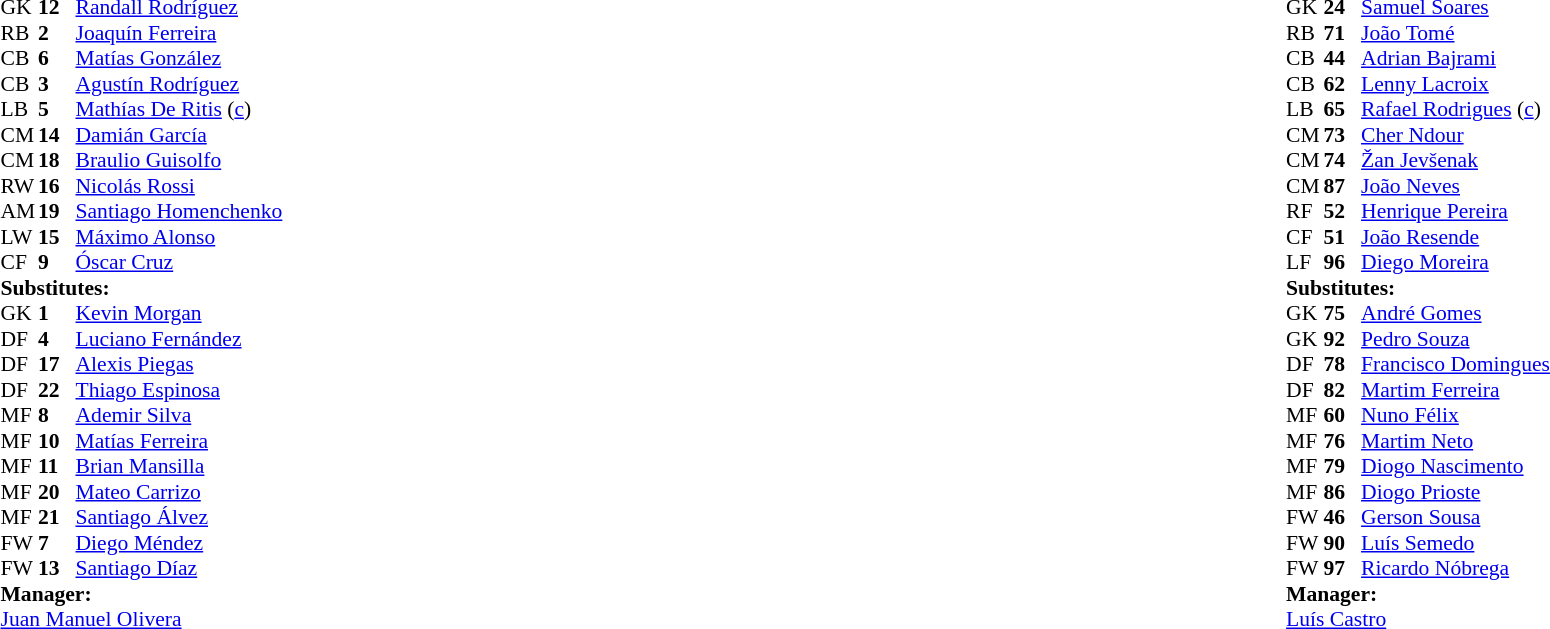<table width="100%">
<tr>
<td valign="top" width="40%"><br><table style="font-size:90%" cellspacing="0" cellpadding="0">
<tr>
<th width=25></th>
<th width=25></th>
</tr>
<tr>
<td>GK</td>
<td><strong>12</strong></td>
<td> <a href='#'>Randall Rodríguez</a></td>
</tr>
<tr>
<td>RB</td>
<td><strong>2</strong></td>
<td> <a href='#'>Joaquín Ferreira</a></td>
</tr>
<tr>
<td>CB</td>
<td><strong>6</strong></td>
<td> <a href='#'>Matías González</a></td>
</tr>
<tr>
<td>CB</td>
<td><strong>3</strong></td>
<td> <a href='#'>Agustín Rodríguez</a></td>
</tr>
<tr>
<td>LB</td>
<td><strong>5</strong></td>
<td> <a href='#'>Mathías De Ritis</a> (<a href='#'>c</a>)</td>
</tr>
<tr>
<td>CM</td>
<td><strong>14</strong></td>
<td> <a href='#'>Damián García</a></td>
<td></td>
</tr>
<tr>
<td>CM</td>
<td><strong>18</strong></td>
<td> <a href='#'>Braulio Guisolfo</a></td>
<td></td>
<td></td>
</tr>
<tr>
<td>RW</td>
<td><strong>16</strong></td>
<td> <a href='#'>Nicolás Rossi</a></td>
</tr>
<tr>
<td>AM</td>
<td><strong>19</strong></td>
<td> <a href='#'>Santiago Homenchenko</a></td>
<td></td>
<td></td>
</tr>
<tr>
<td>LW</td>
<td><strong>15</strong></td>
<td> <a href='#'>Máximo Alonso</a></td>
<td></td>
<td></td>
</tr>
<tr>
<td>CF</td>
<td><strong>9</strong></td>
<td> <a href='#'>Óscar Cruz</a></td>
<td></td>
<td></td>
</tr>
<tr>
<td colspan=3><strong>Substitutes:</strong></td>
</tr>
<tr>
<td>GK</td>
<td><strong>1</strong></td>
<td> <a href='#'>Kevin Morgan</a></td>
</tr>
<tr>
<td>DF</td>
<td><strong>4</strong></td>
<td> <a href='#'>Luciano Fernández</a></td>
</tr>
<tr>
<td>DF</td>
<td><strong>17</strong></td>
<td> <a href='#'>Alexis Piegas</a></td>
</tr>
<tr>
<td>DF</td>
<td><strong>22</strong></td>
<td> <a href='#'>Thiago Espinosa</a></td>
</tr>
<tr>
<td>MF</td>
<td><strong>8</strong></td>
<td> <a href='#'>Ademir Silva</a></td>
</tr>
<tr>
<td>MF</td>
<td><strong>10</strong></td>
<td> <a href='#'>Matías Ferreira</a></td>
<td></td>
<td></td>
</tr>
<tr>
<td>MF</td>
<td><strong>11</strong></td>
<td> <a href='#'>Brian Mansilla</a></td>
<td></td>
<td></td>
</tr>
<tr>
<td>MF</td>
<td><strong>20</strong></td>
<td> <a href='#'>Mateo Carrizo</a></td>
<td></td>
<td></td>
</tr>
<tr>
<td>MF</td>
<td><strong>21</strong></td>
<td> <a href='#'>Santiago Álvez</a></td>
</tr>
<tr>
<td>FW</td>
<td><strong>7</strong></td>
<td> <a href='#'>Diego Méndez</a></td>
</tr>
<tr>
<td>FW</td>
<td><strong>13</strong></td>
<td> <a href='#'>Santiago Díaz</a></td>
<td></td>
<td></td>
</tr>
<tr>
<td colspan=3><strong>Manager:</strong></td>
</tr>
<tr>
<td colspan=3> <a href='#'>Juan Manuel Olivera</a></td>
</tr>
</table>
</td>
<td valign="top"></td>
<td valign="top" width="50%"><br><table style="font-size:90%; margin:auto" cellspacing="0" cellpadding="0">
<tr>
<th width=25></th>
<th width=25></th>
</tr>
<tr>
<td>GK</td>
<td><strong>24</strong></td>
<td> <a href='#'>Samuel Soares</a></td>
</tr>
<tr>
<td>RB</td>
<td><strong>71</strong></td>
<td> <a href='#'>João Tomé</a></td>
<td></td>
<td></td>
</tr>
<tr>
<td>CB</td>
<td><strong>44</strong></td>
<td> <a href='#'>Adrian Bajrami</a></td>
</tr>
<tr>
<td>CB</td>
<td><strong>62</strong></td>
<td> <a href='#'>Lenny Lacroix</a></td>
</tr>
<tr>
<td>LB</td>
<td><strong>65</strong></td>
<td> <a href='#'>Rafael Rodrigues</a> (<a href='#'>c</a>)</td>
</tr>
<tr>
<td>CM</td>
<td><strong>73</strong></td>
<td> <a href='#'>Cher Ndour</a></td>
<td></td>
<td></td>
</tr>
<tr>
<td>CM</td>
<td><strong>74</strong></td>
<td> <a href='#'>Žan Jevšenak</a></td>
<td></td>
<td></td>
</tr>
<tr>
<td>CM</td>
<td><strong>87</strong></td>
<td> <a href='#'>João Neves</a></td>
</tr>
<tr>
<td>RF</td>
<td><strong>52</strong></td>
<td> <a href='#'>Henrique Pereira</a></td>
<td></td>
<td></td>
</tr>
<tr>
<td>CF</td>
<td><strong>51</strong></td>
<td> <a href='#'>João Resende</a></td>
<td></td>
<td></td>
</tr>
<tr>
<td>LF</td>
<td><strong>96</strong></td>
<td> <a href='#'>Diego Moreira</a></td>
</tr>
<tr>
<td colspan=3><strong>Substitutes:</strong></td>
</tr>
<tr>
<td>GK</td>
<td><strong>75</strong></td>
<td> <a href='#'>André Gomes</a></td>
</tr>
<tr>
<td>GK</td>
<td><strong>92</strong></td>
<td> <a href='#'>Pedro Souza</a></td>
</tr>
<tr>
<td>DF</td>
<td><strong>78</strong></td>
<td> <a href='#'>Francisco Domingues</a></td>
<td></td>
<td></td>
</tr>
<tr>
<td>DF</td>
<td><strong>82</strong></td>
<td> <a href='#'>Martim Ferreira</a></td>
</tr>
<tr>
<td>MF</td>
<td><strong>60</strong></td>
<td> <a href='#'>Nuno Félix</a></td>
<td></td>
<td></td>
</tr>
<tr>
<td>MF</td>
<td><strong>76</strong></td>
<td> <a href='#'>Martim Neto</a></td>
<td></td>
<td></td>
</tr>
<tr>
<td>MF</td>
<td><strong>79</strong></td>
<td> <a href='#'>Diogo Nascimento</a></td>
</tr>
<tr>
<td>MF</td>
<td><strong>86</strong></td>
<td> <a href='#'>Diogo Prioste</a></td>
</tr>
<tr>
<td>FW</td>
<td><strong>46</strong></td>
<td> <a href='#'>Gerson Sousa</a></td>
<td></td>
<td></td>
</tr>
<tr>
<td>FW</td>
<td><strong>90</strong></td>
<td> <a href='#'>Luís Semedo</a></td>
<td></td>
<td></td>
</tr>
<tr>
<td>FW</td>
<td><strong>97</strong></td>
<td> <a href='#'>Ricardo Nóbrega</a></td>
</tr>
<tr>
<td colspan=3><strong>Manager:</strong></td>
</tr>
<tr>
<td colspan=3> <a href='#'>Luís Castro</a></td>
</tr>
</table>
</td>
</tr>
</table>
